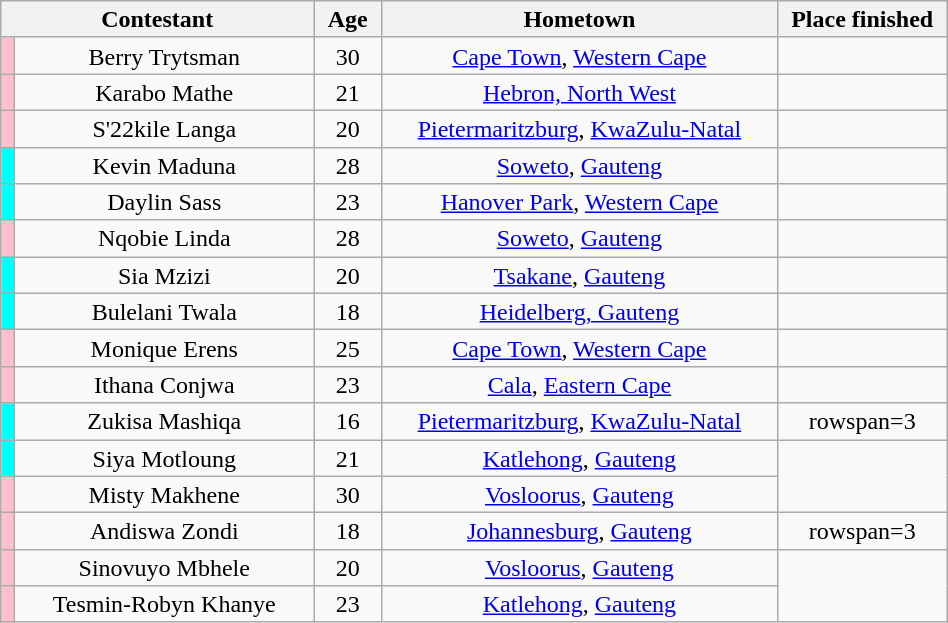<table class="wikitable sortable" style="text-align:center; line-height:17px; width:50%; white-space:nowrap">
<tr>
<th style="width:20%" colspan="2">Contestant</th>
<th style="width:05%">Age</th>
<th style="width:18%">Hometown</th>
<th style="width:05%">Place finished</th>
</tr>
<tr>
<th style="background:pink;"></th>
<td>Berry Trytsman</td>
<td>30</td>
<td><a href='#'>Cape Town</a>, <a href='#'>Western Cape</a></td>
<td></td>
</tr>
<tr>
<th style="background:pink;"></th>
<td>Karabo Mathe</td>
<td>21</td>
<td><a href='#'>Hebron, North West</a></td>
<td></td>
</tr>
<tr>
<th style="background:pink;"></th>
<td>S'22kile Langa</td>
<td>20</td>
<td><a href='#'>Pietermaritzburg</a>, <a href='#'>KwaZulu-Natal</a></td>
<td></td>
</tr>
<tr>
<th style="background:cyan;"></th>
<td>Kevin Maduna</td>
<td>28</td>
<td><a href='#'>Soweto</a>, <a href='#'>Gauteng</a></td>
<td></td>
</tr>
<tr>
<th style="background:cyan;"></th>
<td>Daylin Sass</td>
<td>23</td>
<td><a href='#'>Hanover Park</a>, <a href='#'>Western Cape</a></td>
<td></td>
</tr>
<tr>
<th style="background:pink;"></th>
<td>Nqobie Linda</td>
<td>28</td>
<td><a href='#'>Soweto</a>, <a href='#'>Gauteng</a></td>
<td></td>
</tr>
<tr>
<th style="background:cyan;"></th>
<td>Sia Mzizi</td>
<td>20</td>
<td><a href='#'>Tsakane</a>, <a href='#'>Gauteng</a></td>
<td></td>
</tr>
<tr>
<th style="background:cyan;"></th>
<td>Bulelani Twala</td>
<td>18</td>
<td><a href='#'>Heidelberg, Gauteng</a></td>
<td></td>
</tr>
<tr>
<th style="background:pink;"></th>
<td>Monique Erens</td>
<td>25</td>
<td><a href='#'>Cape Town</a>, <a href='#'>Western Cape</a></td>
<td></td>
</tr>
<tr>
<th style="background:pink;"></th>
<td>Ithana Conjwa</td>
<td>23</td>
<td><a href='#'>Cala</a>, <a href='#'>Eastern Cape</a></td>
<td></td>
</tr>
<tr>
<th style="background:cyan;"></th>
<td>Zukisa Mashiqa</td>
<td>16</td>
<td><a href='#'>Pietermaritzburg</a>, <a href='#'>KwaZulu-Natal</a></td>
<td>rowspan=3 </td>
</tr>
<tr>
<th style="background:cyan;"></th>
<td>Siya Motloung</td>
<td>21</td>
<td><a href='#'>Katlehong</a>, <a href='#'>Gauteng</a></td>
</tr>
<tr>
<th style="background:pink;"></th>
<td>Misty Makhene</td>
<td>30</td>
<td><a href='#'>Vosloorus</a>, <a href='#'>Gauteng</a></td>
</tr>
<tr>
<th style="background:pink;"></th>
<td>Andiswa Zondi</td>
<td>18</td>
<td><a href='#'>Johannesburg</a>, <a href='#'>Gauteng</a></td>
<td>rowspan=3 </td>
</tr>
<tr>
<th style="background:pink;"></th>
<td>Sinovuyo Mbhele</td>
<td>20</td>
<td><a href='#'>Vosloorus</a>, <a href='#'>Gauteng</a></td>
</tr>
<tr>
<th style="background:pink;"></th>
<td>Tesmin-Robyn Khanye</td>
<td>23</td>
<td><a href='#'>Katlehong</a>, <a href='#'>Gauteng</a></td>
</tr>
</table>
